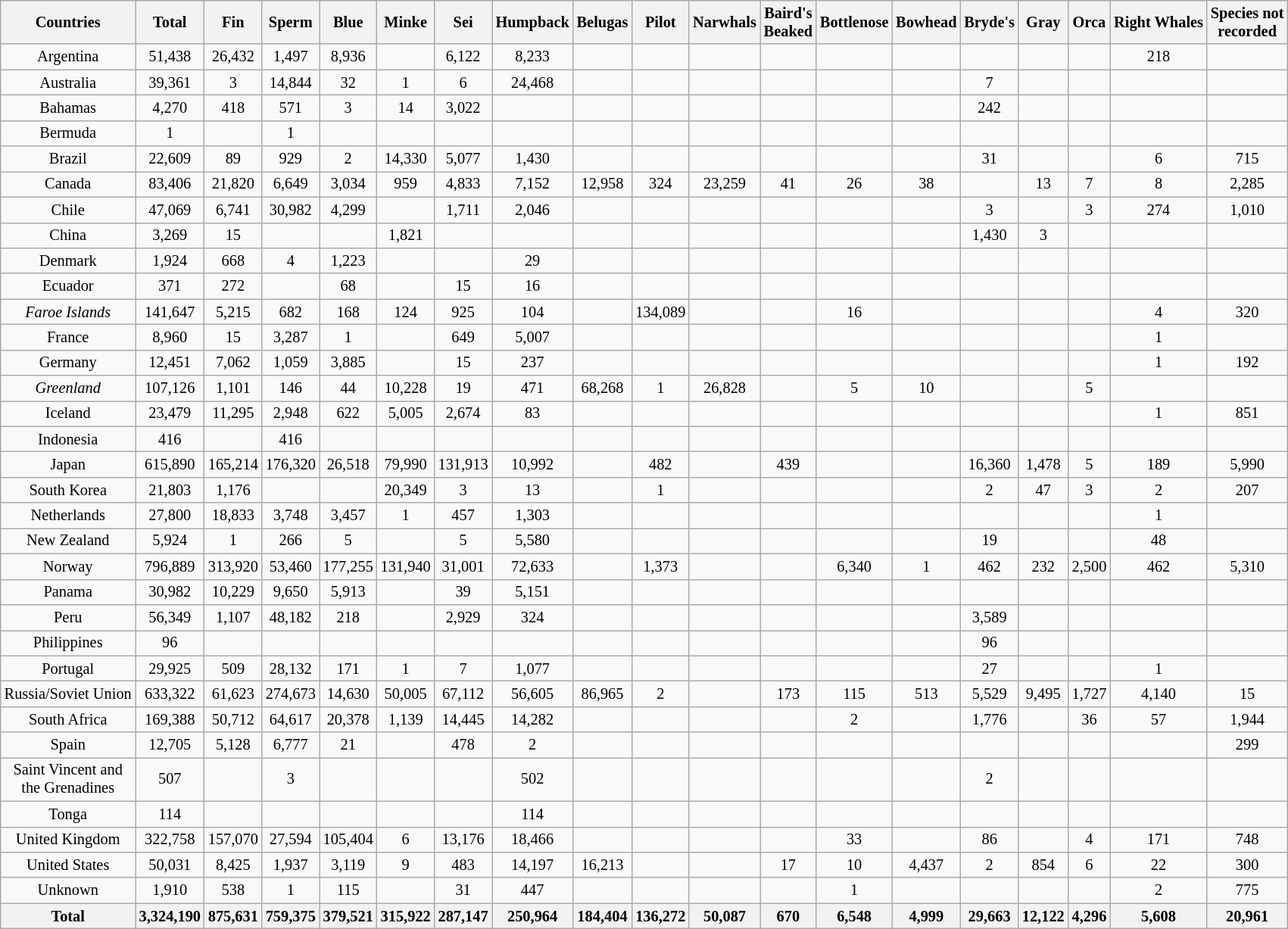<table class="wikitable mw-collapsible mw-collapsed sortable sort-under-center" style="font-size: 85%; text-align: center;">
<tr>
<th>Countries</th>
<th>Total</th>
<th>Fin</th>
<th>Sperm</th>
<th>Blue</th>
<th>Minke</th>
<th>Sei</th>
<th>Humpback</th>
<th>Belugas</th>
<th>Pilot</th>
<th>Narwhals</th>
<th>Baird's<br>Beaked</th>
<th>Bottlenose</th>
<th>Bowhead</th>
<th>Bryde's</th>
<th>Gray</th>
<th>Orca</th>
<th>Right Whales</th>
<th>Species not<br>recorded</th>
</tr>
<tr>
<td>Argentina</td>
<td>51,438</td>
<td>26,432</td>
<td>1,497</td>
<td>8,936</td>
<td></td>
<td>6,122</td>
<td>8,233</td>
<td></td>
<td></td>
<td></td>
<td></td>
<td></td>
<td></td>
<td></td>
<td></td>
<td></td>
<td>218</td>
<td></td>
</tr>
<tr>
<td>Australia</td>
<td>39,361</td>
<td>3</td>
<td>14,844</td>
<td>32</td>
<td>1</td>
<td>6</td>
<td>24,468</td>
<td></td>
<td></td>
<td></td>
<td></td>
<td></td>
<td></td>
<td>7</td>
<td></td>
<td></td>
<td></td>
<td></td>
</tr>
<tr>
<td>Bahamas</td>
<td>4,270</td>
<td>418</td>
<td>571</td>
<td>3</td>
<td>14</td>
<td>3,022</td>
<td></td>
<td></td>
<td></td>
<td></td>
<td></td>
<td></td>
<td></td>
<td>242</td>
<td></td>
<td></td>
<td></td>
<td></td>
</tr>
<tr>
<td>Bermuda</td>
<td>1</td>
<td></td>
<td>1</td>
<td></td>
<td></td>
<td></td>
<td></td>
<td></td>
<td></td>
<td></td>
<td></td>
<td></td>
<td></td>
<td></td>
<td></td>
<td></td>
<td></td>
<td></td>
</tr>
<tr>
<td>Brazil</td>
<td>22,609</td>
<td>89</td>
<td>929</td>
<td>2</td>
<td>14,330</td>
<td>5,077</td>
<td>1,430</td>
<td></td>
<td></td>
<td></td>
<td></td>
<td></td>
<td></td>
<td>31</td>
<td></td>
<td></td>
<td>6</td>
<td>715</td>
</tr>
<tr>
<td>Canada</td>
<td>83,406</td>
<td>21,820</td>
<td>6,649</td>
<td>3,034</td>
<td>959</td>
<td>4,833</td>
<td>7,152</td>
<td>12,958</td>
<td>324</td>
<td>23,259</td>
<td>41</td>
<td>26</td>
<td>38</td>
<td></td>
<td>13</td>
<td>7</td>
<td>8</td>
<td>2,285</td>
</tr>
<tr>
<td>Chile</td>
<td>47,069</td>
<td>6,741</td>
<td>30,982</td>
<td>4,299</td>
<td></td>
<td>1,711</td>
<td>2,046</td>
<td></td>
<td></td>
<td></td>
<td></td>
<td></td>
<td></td>
<td>3</td>
<td></td>
<td>3</td>
<td>274</td>
<td>1,010</td>
</tr>
<tr>
<td>China</td>
<td>3,269</td>
<td>15</td>
<td></td>
<td></td>
<td>1,821</td>
<td></td>
<td></td>
<td></td>
<td></td>
<td></td>
<td></td>
<td></td>
<td></td>
<td>1,430</td>
<td>3</td>
<td></td>
<td></td>
<td></td>
</tr>
<tr>
<td>Denmark</td>
<td>1,924</td>
<td>668</td>
<td>4</td>
<td>1,223</td>
<td></td>
<td></td>
<td>29</td>
<td></td>
<td></td>
<td></td>
<td></td>
<td></td>
<td></td>
<td></td>
<td></td>
<td></td>
<td></td>
<td></td>
</tr>
<tr>
<td>Ecuador</td>
<td>371</td>
<td>272</td>
<td></td>
<td>68</td>
<td></td>
<td>15</td>
<td>16</td>
<td></td>
<td></td>
<td></td>
<td></td>
<td></td>
<td></td>
<td></td>
<td></td>
<td></td>
<td></td>
<td></td>
</tr>
<tr>
<td><em>Faroe Islands</em></td>
<td>141,647</td>
<td>5,215</td>
<td>682</td>
<td>168</td>
<td>124</td>
<td>925</td>
<td>104</td>
<td></td>
<td>134,089</td>
<td></td>
<td></td>
<td>16</td>
<td></td>
<td></td>
<td></td>
<td></td>
<td>4</td>
<td>320</td>
</tr>
<tr>
<td>France</td>
<td>8,960</td>
<td>15</td>
<td>3,287</td>
<td>1</td>
<td></td>
<td>649</td>
<td>5,007</td>
<td></td>
<td></td>
<td></td>
<td></td>
<td></td>
<td></td>
<td></td>
<td></td>
<td></td>
<td>1</td>
<td></td>
</tr>
<tr>
<td>Germany</td>
<td>12,451</td>
<td>7,062</td>
<td>1,059</td>
<td>3,885</td>
<td></td>
<td>15</td>
<td>237</td>
<td></td>
<td></td>
<td></td>
<td></td>
<td></td>
<td></td>
<td></td>
<td></td>
<td></td>
<td>1</td>
<td>192</td>
</tr>
<tr>
<td><em>Greenland</em></td>
<td>107,126</td>
<td>1,101</td>
<td>146</td>
<td>44</td>
<td>10,228</td>
<td>19</td>
<td>471</td>
<td>68,268</td>
<td>1</td>
<td>26,828</td>
<td></td>
<td>5</td>
<td>10</td>
<td></td>
<td></td>
<td>5</td>
<td></td>
<td></td>
</tr>
<tr>
<td>Iceland</td>
<td>23,479</td>
<td>11,295</td>
<td>2,948</td>
<td>622</td>
<td>5,005</td>
<td>2,674</td>
<td>83</td>
<td></td>
<td></td>
<td></td>
<td></td>
<td></td>
<td></td>
<td></td>
<td></td>
<td></td>
<td>1</td>
<td>851</td>
</tr>
<tr>
<td>Indonesia</td>
<td>416</td>
<td></td>
<td>416</td>
<td></td>
<td></td>
<td></td>
<td></td>
<td></td>
<td></td>
<td></td>
<td></td>
<td></td>
<td></td>
<td></td>
<td></td>
<td></td>
<td></td>
<td></td>
</tr>
<tr>
<td>Japan</td>
<td>615,890</td>
<td>165,214</td>
<td>176,320</td>
<td>26,518</td>
<td>79,990</td>
<td>131,913</td>
<td>10,992</td>
<td></td>
<td>482</td>
<td></td>
<td>439</td>
<td></td>
<td></td>
<td>16,360</td>
<td>1,478</td>
<td>5</td>
<td>189</td>
<td>5,990</td>
</tr>
<tr>
<td>South Korea</td>
<td>21,803</td>
<td>1,176</td>
<td></td>
<td></td>
<td>20,349</td>
<td>3</td>
<td>13</td>
<td></td>
<td>1</td>
<td></td>
<td></td>
<td></td>
<td></td>
<td>2</td>
<td>47</td>
<td>3</td>
<td>2</td>
<td>207</td>
</tr>
<tr>
<td>Netherlands</td>
<td>27,800</td>
<td>18,833</td>
<td>3,748</td>
<td>3,457</td>
<td>1</td>
<td>457</td>
<td>1,303</td>
<td></td>
<td></td>
<td></td>
<td></td>
<td></td>
<td></td>
<td></td>
<td></td>
<td></td>
<td>1</td>
<td></td>
</tr>
<tr>
<td>New Zealand</td>
<td>5,924</td>
<td>1</td>
<td>266</td>
<td>5</td>
<td></td>
<td>5</td>
<td>5,580</td>
<td></td>
<td></td>
<td></td>
<td></td>
<td></td>
<td></td>
<td>19</td>
<td></td>
<td></td>
<td>48</td>
<td></td>
</tr>
<tr>
<td>Norway</td>
<td>796,889</td>
<td>313,920</td>
<td>53,460</td>
<td>177,255</td>
<td>131,940</td>
<td>31,001</td>
<td>72,633</td>
<td></td>
<td>1,373</td>
<td></td>
<td></td>
<td>6,340</td>
<td>1</td>
<td>462</td>
<td>232</td>
<td>2,500</td>
<td>462</td>
<td>5,310</td>
</tr>
<tr>
<td>Panama</td>
<td>30,982</td>
<td>10,229</td>
<td>9,650</td>
<td>5,913</td>
<td></td>
<td>39</td>
<td>5,151</td>
<td></td>
<td></td>
<td></td>
<td></td>
<td></td>
<td></td>
<td></td>
<td></td>
<td></td>
<td></td>
<td></td>
</tr>
<tr>
<td>Peru</td>
<td>56,349</td>
<td>1,107</td>
<td>48,182</td>
<td>218</td>
<td></td>
<td>2,929</td>
<td>324</td>
<td></td>
<td></td>
<td></td>
<td></td>
<td></td>
<td></td>
<td>3,589</td>
<td></td>
<td></td>
<td></td>
<td></td>
</tr>
<tr>
<td>Philippines</td>
<td>96</td>
<td></td>
<td></td>
<td></td>
<td></td>
<td></td>
<td></td>
<td></td>
<td></td>
<td></td>
<td></td>
<td></td>
<td></td>
<td>96</td>
<td></td>
<td></td>
<td></td>
<td></td>
</tr>
<tr>
<td>Portugal</td>
<td>29,925</td>
<td>509</td>
<td>28,132</td>
<td>171</td>
<td>1</td>
<td>7</td>
<td>1,077</td>
<td></td>
<td></td>
<td></td>
<td></td>
<td></td>
<td></td>
<td>27</td>
<td></td>
<td></td>
<td>1</td>
<td></td>
</tr>
<tr>
<td>Russia/Soviet Union</td>
<td>633,322</td>
<td>61,623</td>
<td>274,673</td>
<td>14,630</td>
<td>50,005</td>
<td>67,112</td>
<td>56,605</td>
<td>86,965</td>
<td>2</td>
<td></td>
<td>173</td>
<td>115</td>
<td>513</td>
<td>5,529</td>
<td>9,495</td>
<td>1,727</td>
<td>4,140</td>
<td>15</td>
</tr>
<tr>
<td>South Africa</td>
<td>169,388</td>
<td>50,712</td>
<td>64,617</td>
<td>20,378</td>
<td>1,139</td>
<td>14,445</td>
<td>14,282</td>
<td></td>
<td></td>
<td></td>
<td></td>
<td>2</td>
<td></td>
<td>1,776</td>
<td></td>
<td>36</td>
<td>57</td>
<td>1,944</td>
</tr>
<tr>
<td>Spain</td>
<td>12,705</td>
<td>5,128</td>
<td>6,777</td>
<td>21</td>
<td></td>
<td>478</td>
<td>2</td>
<td></td>
<td></td>
<td></td>
<td></td>
<td></td>
<td></td>
<td></td>
<td></td>
<td></td>
<td></td>
<td>299</td>
</tr>
<tr>
<td>Saint Vincent and<br>the Grenadines</td>
<td>507</td>
<td></td>
<td>3</td>
<td></td>
<td></td>
<td></td>
<td>502</td>
<td></td>
<td></td>
<td></td>
<td></td>
<td></td>
<td></td>
<td>2</td>
<td></td>
<td></td>
<td></td>
<td></td>
</tr>
<tr>
<td>Tonga</td>
<td>114</td>
<td></td>
<td></td>
<td></td>
<td></td>
<td></td>
<td>114</td>
<td></td>
<td></td>
<td></td>
<td></td>
<td></td>
<td></td>
<td></td>
<td></td>
<td></td>
<td></td>
<td></td>
</tr>
<tr>
<td>United Kingdom</td>
<td>322,758</td>
<td>157,070</td>
<td>27,594</td>
<td>105,404</td>
<td>6</td>
<td>13,176</td>
<td>18,466</td>
<td></td>
<td></td>
<td></td>
<td></td>
<td>33</td>
<td></td>
<td>86</td>
<td></td>
<td>4</td>
<td>171</td>
<td>748</td>
</tr>
<tr>
<td>United States</td>
<td>50,031</td>
<td>8,425</td>
<td>1,937</td>
<td>3,119</td>
<td>9</td>
<td>483</td>
<td>14,197</td>
<td>16,213</td>
<td></td>
<td></td>
<td>17</td>
<td>10</td>
<td>4,437</td>
<td>2</td>
<td>854</td>
<td>6</td>
<td>22</td>
<td>300</td>
</tr>
<tr>
<td>Unknown</td>
<td>1,910</td>
<td>538</td>
<td>1</td>
<td>115</td>
<td></td>
<td>31</td>
<td>447</td>
<td></td>
<td></td>
<td></td>
<td></td>
<td>1</td>
<td></td>
<td></td>
<td></td>
<td></td>
<td>2</td>
<td>775</td>
</tr>
<tr>
<th>Total</th>
<th>3,324,190</th>
<th>875,631</th>
<th>759,375</th>
<th>379,521</th>
<th>315,922</th>
<th>287,147</th>
<th>250,964</th>
<th>184,404</th>
<th>136,272</th>
<th>50,087</th>
<th>670</th>
<th>6,548</th>
<th>4,999</th>
<th>29,663</th>
<th>12,122</th>
<th>4,296</th>
<th>5,608</th>
<th>20,961</th>
</tr>
</table>
